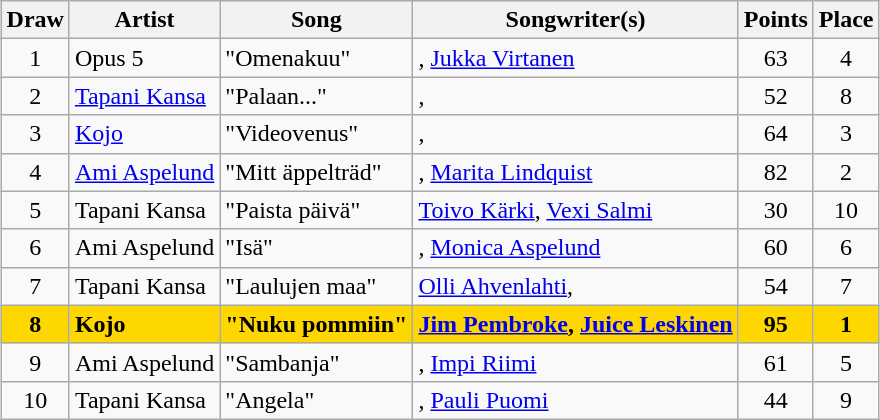<table class="sortable wikitable" style="margin: 1em auto 1em auto; text-align:center">
<tr>
<th>Draw</th>
<th>Artist</th>
<th>Song</th>
<th>Songwriter(s)</th>
<th>Points</th>
<th>Place</th>
</tr>
<tr>
<td>1</td>
<td align="left">Opus 5</td>
<td align="left">"Omenakuu"</td>
<td align="left">, <a href='#'>Jukka Virtanen</a></td>
<td>63</td>
<td>4</td>
</tr>
<tr>
<td>2</td>
<td align="left"><a href='#'>Tapani Kansa</a></td>
<td align="left">"Palaan..."</td>
<td align="left">, </td>
<td>52</td>
<td>8</td>
</tr>
<tr>
<td>3</td>
<td align="left"><a href='#'>Kojo</a></td>
<td align="left">"Videovenus"</td>
<td align="left">, </td>
<td>64</td>
<td>3</td>
</tr>
<tr>
<td>4</td>
<td align="left"><a href='#'>Ami Aspelund</a></td>
<td align="left">"Mitt äppelträd"</td>
<td align="left">, <a href='#'>Marita Lindquist</a></td>
<td>82</td>
<td>2</td>
</tr>
<tr>
<td>5</td>
<td align="left">Tapani Kansa</td>
<td align="left">"Paista päivä"</td>
<td align="left"><a href='#'>Toivo Kärki</a>, <a href='#'>Vexi Salmi</a></td>
<td>30</td>
<td>10</td>
</tr>
<tr>
<td>6</td>
<td align="left">Ami Aspelund</td>
<td align="left">"Isä"</td>
<td align="left">, <a href='#'>Monica Aspelund</a></td>
<td>60</td>
<td>6</td>
</tr>
<tr>
<td>7</td>
<td align="left">Tapani Kansa</td>
<td align="left">"Laulujen maa"</td>
<td align="left"><a href='#'>Olli Ahvenlahti</a>, </td>
<td>54</td>
<td>7</td>
</tr>
<tr bgcolor="#FFD700">
<td><strong>8</strong></td>
<td align="left"><strong>Kojo</strong></td>
<td align="left"><strong>"Nuku pommiin"</strong></td>
<td align="left"><strong><a href='#'>Jim Pembroke</a>, <a href='#'>Juice Leskinen</a></strong></td>
<td><strong>95</strong></td>
<td><strong>1</strong></td>
</tr>
<tr>
<td>9</td>
<td align="left">Ami Aspelund</td>
<td align="left">"Sambanja"</td>
<td align="left">, <a href='#'>Impi Riimi</a></td>
<td>61</td>
<td>5</td>
</tr>
<tr>
<td>10</td>
<td align="left">Tapani Kansa</td>
<td align="left">"Angela"</td>
<td align="left">, <a href='#'>Pauli Puomi</a></td>
<td>44</td>
<td>9</td>
</tr>
</table>
